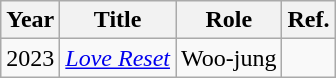<table class="wikitable">
<tr>
<th>Year</th>
<th>Title</th>
<th>Role</th>
<th>Ref.</th>
</tr>
<tr>
<td>2023</td>
<td><em><a href='#'>Love Reset</a></em></td>
<td>Woo-jung</td>
<td></td>
</tr>
</table>
